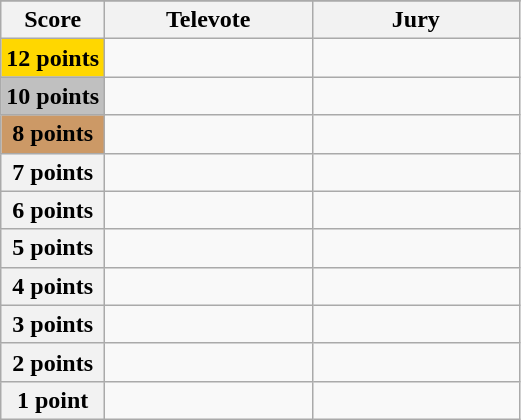<table class="wikitable">
<tr>
</tr>
<tr>
<th scope="col" width="20%">Score</th>
<th scope="col" width="40%">Televote</th>
<th scope="col" width="40%">Jury</th>
</tr>
<tr>
<th scope="row" style="background:gold">12 points</th>
<td></td>
<td></td>
</tr>
<tr>
<th scope="row" style="background:silver">10 points</th>
<td></td>
<td></td>
</tr>
<tr>
<th scope="row" style="background:#CC9966">8 points</th>
<td></td>
<td></td>
</tr>
<tr>
<th scope="row">7 points</th>
<td></td>
<td></td>
</tr>
<tr>
<th scope="row">6 points</th>
<td></td>
<td></td>
</tr>
<tr>
<th scope="row">5 points</th>
<td></td>
<td></td>
</tr>
<tr>
<th scope="row">4 points</th>
<td></td>
<td></td>
</tr>
<tr>
<th scope="row">3 points</th>
<td></td>
<td></td>
</tr>
<tr>
<th scope="row">2 points</th>
<td></td>
<td></td>
</tr>
<tr>
<th scope="row">1 point</th>
<td></td>
<td></td>
</tr>
</table>
